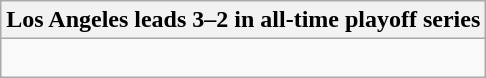<table class="wikitable collapsible collapsed">
<tr>
<th>Los Angeles leads 3–2 in all-time playoff series</th>
</tr>
<tr>
<td><br>



</td>
</tr>
</table>
